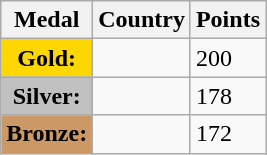<table class="wikitable">
<tr>
<th><strong>Medal</strong></th>
<th><strong>Country</strong></th>
<th><strong>Points</strong></th>
</tr>
<tr>
<td style="text-align:center;background-color:gold;"><strong>Gold:</strong></td>
<td><strong></strong></td>
<td>200</td>
</tr>
<tr>
<td style="text-align:center;background-color:silver;"><strong>Silver:</strong></td>
<td></td>
<td>178</td>
</tr>
<tr>
<td style="text-align:center;background-color:#CC9966;"><strong>Bronze:</strong></td>
<td></td>
<td>172</td>
</tr>
</table>
